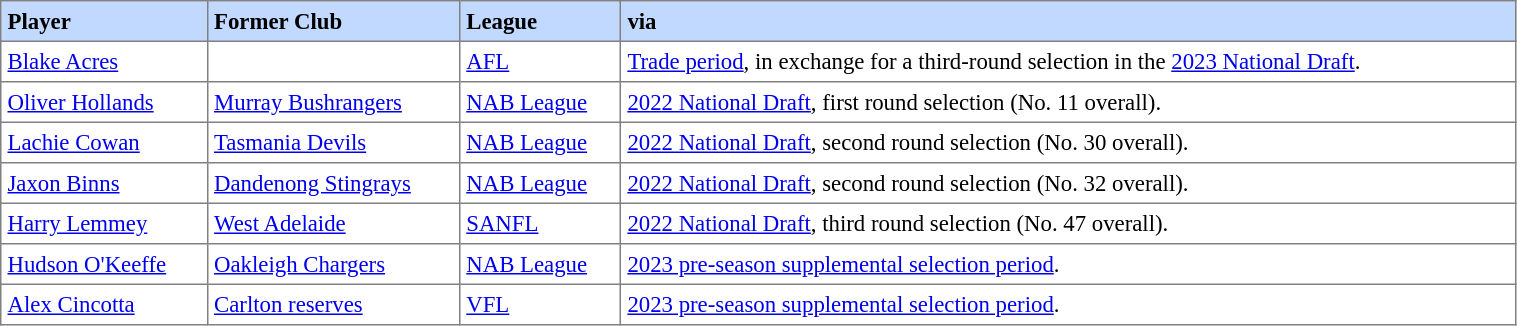<table border="1" cellpadding="4" cellspacing="0"  style="text-align:left; font-size:95%; border-collapse:collapse; width:80%;">
<tr style="background:#C1D8FF;">
<th>Player</th>
<th>Former Club</th>
<th>League</th>
<th>via</th>
</tr>
<tr>
<td><a href='#'>Blake Acres</a></td>
<td></td>
<td><a href='#'>AFL</a></td>
<td><a href='#'>Trade period</a>, in exchange for a third-round selection in the <a href='#'>2023 National Draft</a>.</td>
</tr>
<tr>
<td><a href='#'>Oliver Hollands</a></td>
<td><a href='#'>Murray Bushrangers</a></td>
<td><a href='#'>NAB League</a></td>
<td><a href='#'>2022 National Draft</a>, first round selection (No. 11 overall).</td>
</tr>
<tr>
<td><a href='#'>Lachie Cowan</a></td>
<td><a href='#'>Tasmania Devils</a></td>
<td><a href='#'>NAB League</a></td>
<td><a href='#'>2022 National Draft</a>, second round selection (No. 30 overall).</td>
</tr>
<tr>
<td><a href='#'>Jaxon Binns</a></td>
<td><a href='#'>Dandenong Stingrays</a></td>
<td><a href='#'>NAB League</a></td>
<td><a href='#'>2022 National Draft</a>, second round selection (No. 32 overall).</td>
</tr>
<tr>
<td><a href='#'>Harry Lemmey</a></td>
<td><a href='#'>West Adelaide</a></td>
<td><a href='#'>SANFL</a></td>
<td><a href='#'>2022 National Draft</a>, third round selection (No. 47 overall).</td>
</tr>
<tr>
<td><a href='#'>Hudson O'Keeffe</a></td>
<td><a href='#'>Oakleigh Chargers</a></td>
<td><a href='#'>NAB League</a></td>
<td><a href='#'>2023 pre-season supplemental selection period</a>.</td>
</tr>
<tr>
<td><a href='#'>Alex Cincotta</a></td>
<td><a href='#'>Carlton reserves</a></td>
<td><a href='#'>VFL</a></td>
<td><a href='#'>2023 pre-season supplemental selection period</a>.</td>
</tr>
</table>
